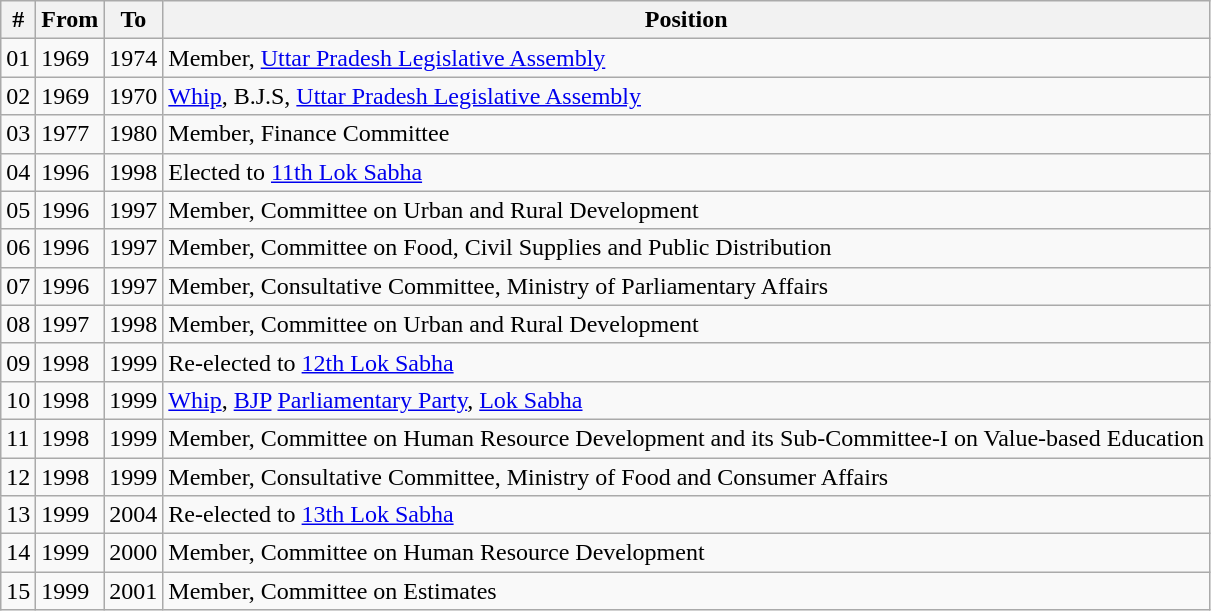<table class="wikitable sortable">
<tr>
<th>#</th>
<th>From</th>
<th>To</th>
<th>Position</th>
</tr>
<tr>
<td>01</td>
<td>1969</td>
<td>1974</td>
<td>Member, <a href='#'>Uttar Pradesh Legislative Assembly</a></td>
</tr>
<tr>
<td>02</td>
<td>1969</td>
<td>1970</td>
<td><a href='#'>Whip</a>, B.J.S, <a href='#'>Uttar Pradesh Legislative Assembly</a></td>
</tr>
<tr>
<td>03</td>
<td>1977</td>
<td>1980</td>
<td>Member, Finance Committee</td>
</tr>
<tr>
<td>04</td>
<td>1996</td>
<td>1998</td>
<td>Elected to <a href='#'>11th Lok Sabha</a></td>
</tr>
<tr>
<td>05</td>
<td>1996</td>
<td>1997</td>
<td>Member, Committee on Urban and Rural Development</td>
</tr>
<tr>
<td>06</td>
<td>1996</td>
<td>1997</td>
<td>Member, Committee on Food, Civil Supplies and Public Distribution</td>
</tr>
<tr>
<td>07</td>
<td>1996</td>
<td>1997</td>
<td>Member, Consultative Committee, Ministry of Parliamentary Affairs</td>
</tr>
<tr>
<td>08</td>
<td>1997</td>
<td>1998</td>
<td>Member, Committee on Urban and Rural Development</td>
</tr>
<tr>
<td>09</td>
<td>1998</td>
<td>1999</td>
<td>Re-elected to <a href='#'>12th Lok Sabha</a></td>
</tr>
<tr>
<td>10</td>
<td>1998</td>
<td>1999</td>
<td><a href='#'>Whip</a>, <a href='#'>BJP</a> <a href='#'>Parliamentary Party</a>, <a href='#'>Lok Sabha</a></td>
</tr>
<tr>
<td>11</td>
<td>1998</td>
<td>1999</td>
<td>Member, Committee on Human Resource Development and its Sub-Committee-I on Value-based Education</td>
</tr>
<tr>
<td>12</td>
<td>1998</td>
<td>1999</td>
<td>Member, Consultative Committee, Ministry of Food and Consumer Affairs</td>
</tr>
<tr>
<td>13</td>
<td>1999</td>
<td>2004</td>
<td>Re-elected to <a href='#'>13th Lok Sabha</a></td>
</tr>
<tr>
<td>14</td>
<td>1999</td>
<td>2000</td>
<td>Member, Committee on Human Resource Development</td>
</tr>
<tr>
<td>15</td>
<td>1999</td>
<td>2001</td>
<td>Member, Committee on Estimates</td>
</tr>
</table>
